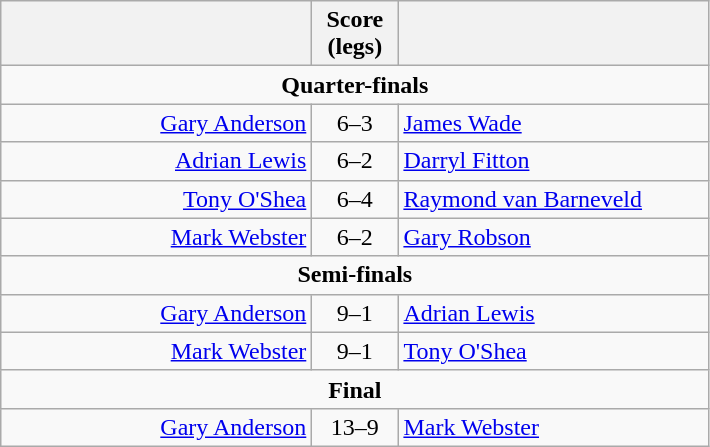<table class=wikitable style="text-align:center">
<tr>
<th width=200></th>
<th width=50>Score (legs)</th>
<th width=200></th>
</tr>
<tr align=center>
<td colspan="3"><strong>Quarter-finals</strong></td>
</tr>
<tr align=left>
<td align=right><a href='#'>Gary Anderson</a> </td>
<td align=center>6–3</td>
<td> <a href='#'>James Wade</a></td>
</tr>
<tr align=left>
<td align=right><a href='#'>Adrian Lewis</a> </td>
<td align=center>6–2</td>
<td> <a href='#'>Darryl Fitton</a></td>
</tr>
<tr align=left>
<td align=right><a href='#'>Tony O'Shea</a> </td>
<td align=center>6–4</td>
<td> <a href='#'>Raymond van Barneveld</a></td>
</tr>
<tr align=left>
<td align=right><a href='#'>Mark Webster</a> </td>
<td align=center>6–2</td>
<td> <a href='#'>Gary Robson</a></td>
</tr>
<tr align=center>
<td colspan="3"><strong>Semi-finals</strong></td>
</tr>
<tr align=left>
<td align=right><a href='#'>Gary Anderson</a> </td>
<td align=center>9–1</td>
<td> <a href='#'>Adrian Lewis</a></td>
</tr>
<tr align=left>
<td align=right><a href='#'>Mark Webster</a> </td>
<td align=center>9–1</td>
<td> <a href='#'>Tony O'Shea</a></td>
</tr>
<tr align=center>
<td colspan="3"><strong>Final</strong></td>
</tr>
<tr align=left>
<td align=right><a href='#'>Gary Anderson</a> </td>
<td align=center>13–9</td>
<td> <a href='#'>Mark Webster</a></td>
</tr>
</table>
